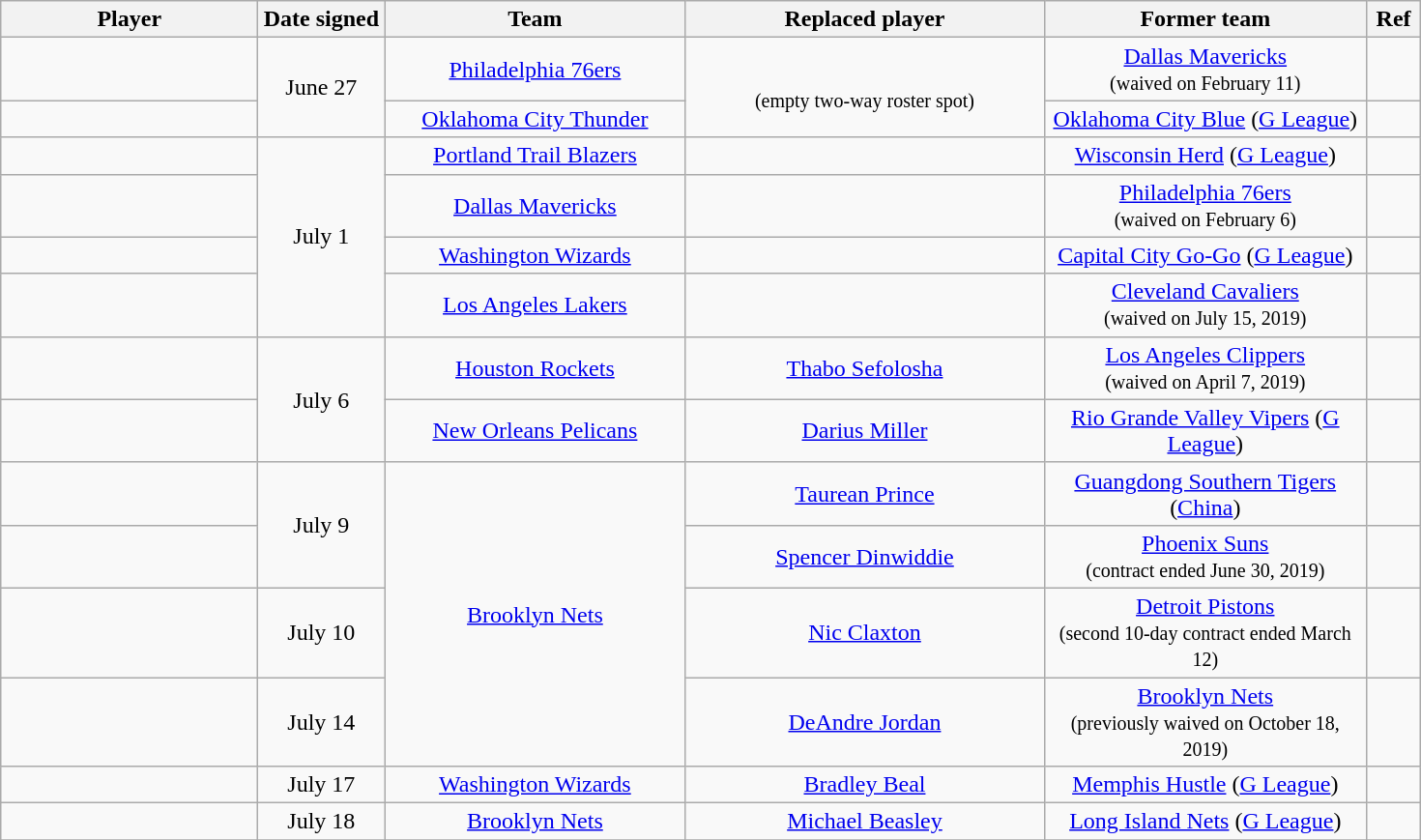<table class="wikitable sortable" style="text-align:center">
<tr>
<th style="width:170px">Player</th>
<th style="width:80px">Date signed</th>
<th style="width:200px">Team</th>
<th style="width:240px">Replaced player</th>
<th style="width:215px">Former team</th>
<th class="unsortable" style="width:30px">Ref</th>
</tr>
<tr>
<td align="left"></td>
<td rowspan=2 align="center">June 27</td>
<td align="center"><a href='#'>Philadelphia 76ers</a></td>
<td rowspan=2 align="center"><br><small>(empty two-way roster spot)</small></td>
<td align="center"><a href='#'>Dallas Mavericks</a><br><small>(waived on February 11)</small></td>
<td align="center"></td>
</tr>
<tr>
<td align="left"></td>
<td align="center"><a href='#'>Oklahoma City Thunder</a></td>
<td align="center"><a href='#'>Oklahoma City Blue</a> (<a href='#'>G League</a>)</td>
<td align="center"></td>
</tr>
<tr>
<td align="left"></td>
<td rowspan=4 align="center">July 1</td>
<td align="center"><a href='#'>Portland Trail Blazers</a></td>
<td align="center"></td>
<td align="center"><a href='#'>Wisconsin Herd</a> (<a href='#'>G League</a>)</td>
<td align="center"></td>
</tr>
<tr>
<td align="left"></td>
<td align="center"><a href='#'>Dallas Mavericks</a></td>
<td align="center"></td>
<td align="center"><a href='#'>Philadelphia 76ers</a><br><small>(waived on February 6)</small></td>
<td align="center"></td>
</tr>
<tr>
<td align="left"></td>
<td align="center"><a href='#'>Washington Wizards</a></td>
<td align="center"></td>
<td align="center"><a href='#'>Capital City Go-Go</a> (<a href='#'>G League</a>)</td>
<td align="center"></td>
</tr>
<tr>
<td align="left"></td>
<td align="center"><a href='#'>Los Angeles Lakers</a></td>
<td align="center"></td>
<td align="center"><a href='#'>Cleveland Cavaliers</a><br><small>(waived on July 15, 2019)</small></td>
<td align="center"></td>
</tr>
<tr>
<td align="left"></td>
<td rowspan=2 align="center">July 6</td>
<td align="center"><a href='#'>Houston Rockets</a></td>
<td align="center"><a href='#'>Thabo Sefolosha</a></td>
<td align="center"><a href='#'>Los Angeles Clippers</a><br><small>(waived on April 7, 2019)</small></td>
<td align="center"></td>
</tr>
<tr>
<td align="left"></td>
<td align="center"><a href='#'>New Orleans Pelicans</a></td>
<td align="center"><a href='#'>Darius Miller</a></td>
<td align="center"><a href='#'>Rio Grande Valley Vipers</a> (<a href='#'>G League</a>)</td>
<td align="center"></td>
</tr>
<tr>
<td align="left"></td>
<td rowspan=2 align="center">July 9</td>
<td rowspan=4 align="center"><a href='#'>Brooklyn Nets</a></td>
<td align="center"><a href='#'>Taurean Prince</a></td>
<td align="center"><a href='#'>Guangdong Southern Tigers</a> (<a href='#'>China</a>)</td>
<td align="center"></td>
</tr>
<tr>
<td align="left"></td>
<td align="center"><a href='#'>Spencer Dinwiddie</a></td>
<td align="center"><a href='#'>Phoenix Suns</a><br><small>(contract ended June 30, 2019)</small></td>
<td align="center"></td>
</tr>
<tr>
<td align="left"></td>
<td align="center">July 10</td>
<td align="center"><a href='#'>Nic Claxton</a></td>
<td align="center"><a href='#'>Detroit Pistons</a><br><small>(second 10-day contract ended March 12)</small></td>
<td align="center"></td>
</tr>
<tr>
<td align="left"></td>
<td align="center">July 14</td>
<td align="center"><a href='#'>DeAndre Jordan</a></td>
<td align="center"><a href='#'>Brooklyn Nets</a><br><small>(previously waived on October 18, 2019)</small></td>
<td align="center"></td>
</tr>
<tr>
<td align="left"></td>
<td align="center">July 17</td>
<td align="center"><a href='#'>Washington Wizards</a></td>
<td align="center"><a href='#'>Bradley Beal</a></td>
<td align="center"><a href='#'>Memphis Hustle</a> (<a href='#'>G League</a>)</td>
<td align="center"></td>
</tr>
<tr>
<td align="left"></td>
<td align="center">July 18</td>
<td align="center"><a href='#'>Brooklyn Nets</a></td>
<td align="center"><a href='#'>Michael Beasley</a></td>
<td align="center"><a href='#'>Long Island Nets</a> (<a href='#'>G League</a>)</td>
<td align="center"></td>
</tr>
<tr>
</tr>
</table>
